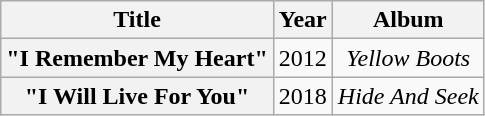<table class="wikitable plainrowheaders" style="text-align:center;">
<tr>
<th>Title</th>
<th>Year</th>
<th>Album</th>
</tr>
<tr>
<th scope=row>"I Remember My Heart"</th>
<td>2012</td>
<td><em>Yellow Boots</em></td>
</tr>
<tr>
<th scope=row>"I Will Live For You"</th>
<td>2018</td>
<td><em>Hide And Seek</em></td>
</tr>
</table>
